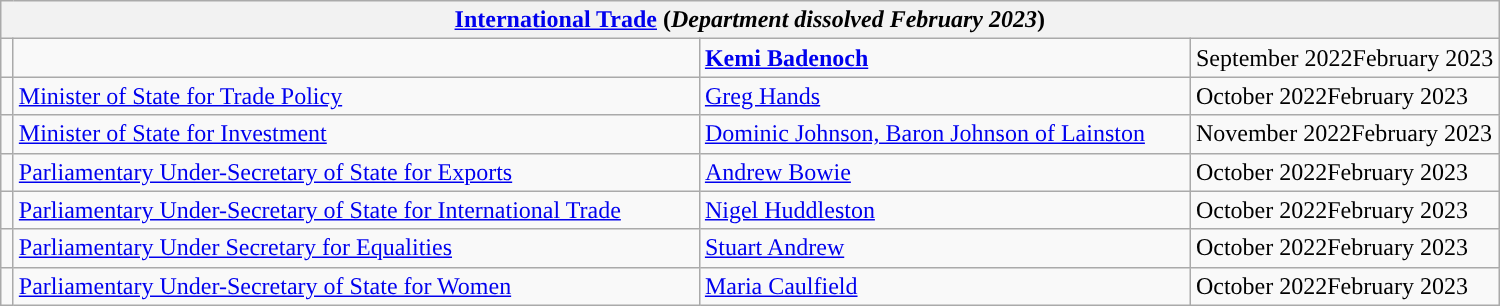<table class="wikitable">
<tr>
<th colspan="4"><a href='#'>International Trade</a> (<em>Department dissolved February 2023</em>)</th>
</tr>
<tr>
<td rowspan="1" style="width: 1px; background: "></td>
<td rowspan="1"></td>
<td style="width: 320px;"><strong><a href='#'>Kemi Badenoch</a></strong> </td>
<td>September 2022February 2023</td>
</tr>
<tr>
<td rowspan="1" style="width: 1px; background: "></td>
<td rowspan="1" style="width: 450px;"><a href='#'>Minister of State for Trade Policy</a></td>
<td style="width: 320px;"><a href='#'>Greg Hands</a></td>
<td>October 2022February 2023</td>
</tr>
<tr>
<td rowspan="1" style="width: 1px; background: "></td>
<td><a href='#'>Minister of State for Investment</a></td>
<td><a href='#'>Dominic Johnson, Baron Johnson of Lainston</a> </td>
<td>November 2022February 2023</td>
</tr>
<tr>
<td style="width: 1px; background: "></td>
<td><a href='#'>Parliamentary Under-Secretary of State for Exports</a></td>
<td><a href='#'>Andrew Bowie</a></td>
<td>October 2022February 2023</td>
</tr>
<tr>
<td rowspan="1" style="width: 1px; background: "></td>
<td rowspan="1"><a href='#'>Parliamentary Under-Secretary of State for International Trade</a></td>
<td><a href='#'>Nigel Huddleston</a> </td>
<td>October 2022February 2023</td>
</tr>
<tr>
<td rowspan="1" style="width: 1px; background: "></td>
<td rowspan="1"><a href='#'>Parliamentary Under Secretary for Equalities</a></td>
<td style="width: 320px;"><a href='#'>Stuart Andrew</a></td>
<td>October 2022February 2023</td>
</tr>
<tr>
<td rowspan="1" style="width: 1px; background: "></td>
<td rowspan="1"><a href='#'>Parliamentary Under-Secretary of State for Women</a></td>
<td><a href='#'>Maria Caulfield</a></td>
<td>October 2022February 2023</td>
</tr>
</table>
